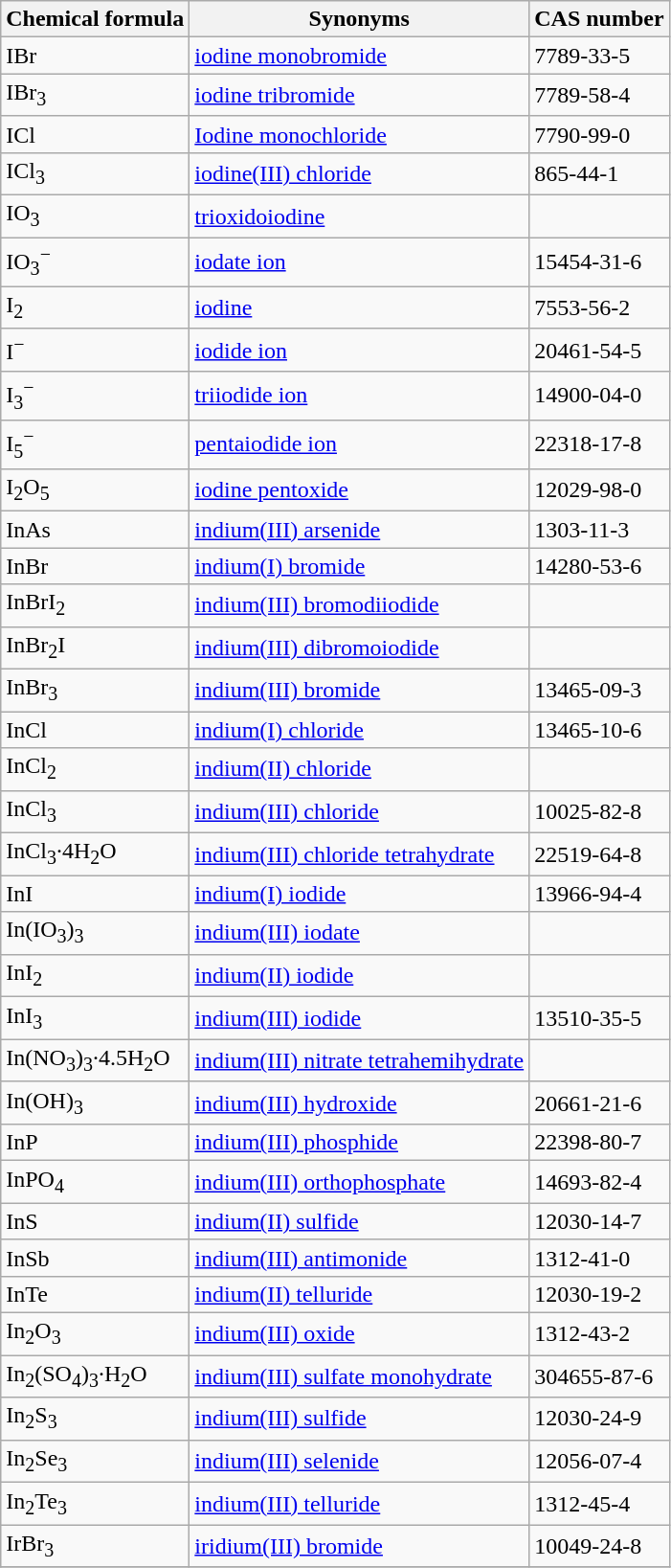<table class="wikitable sortable">
<tr>
<th>Chemical formula</th>
<th>Synonyms</th>
<th>CAS number</th>
</tr>
<tr>
<td>IBr</td>
<td><a href='#'>iodine monobromide</a></td>
<td>7789-33-5</td>
</tr>
<tr>
<td>IBr<sub>3</sub></td>
<td><a href='#'>iodine tribromide</a></td>
<td>7789-58-4</td>
</tr>
<tr>
<td>ICl</td>
<td><a href='#'>Iodine monochloride</a></td>
<td>7790-99-0</td>
</tr>
<tr>
<td>ICl<sub>3</sub></td>
<td><a href='#'>iodine(III) chloride</a></td>
<td>865-44-1</td>
</tr>
<tr>
<td>IO<sub>3</sub></td>
<td><a href='#'>trioxidoiodine</a></td>
<td></td>
</tr>
<tr>
<td>IO<sub>3</sub><sup>−</sup></td>
<td><a href='#'>iodate ion</a></td>
<td>15454-31-6</td>
</tr>
<tr>
<td>I<sub>2</sub></td>
<td><a href='#'>iodine</a></td>
<td>7553-56-2</td>
</tr>
<tr>
<td>I<sup>−</sup></td>
<td><a href='#'>iodide ion</a></td>
<td>20461-54-5</td>
</tr>
<tr>
<td>I<sub>3</sub><sup>−</sup></td>
<td><a href='#'>triiodide ion</a></td>
<td>14900-04-0</td>
</tr>
<tr>
<td>I<sub>5</sub><sup>−</sup></td>
<td><a href='#'>pentaiodide ion</a></td>
<td>22318-17-8</td>
</tr>
<tr>
<td>I<sub>2</sub>O<sub>5</sub></td>
<td><a href='#'>iodine pentoxide</a></td>
<td>12029-98-0</td>
</tr>
<tr>
<td>InAs</td>
<td><a href='#'>indium(III) arsenide</a></td>
<td>1303-11-3</td>
</tr>
<tr>
<td>InBr</td>
<td><a href='#'>indium(I) bromide</a></td>
<td>14280-53-6</td>
</tr>
<tr>
<td>InBrI<sub>2</sub></td>
<td><a href='#'>indium(III) bromodiiodide</a></td>
<td></td>
</tr>
<tr>
<td>InBr<sub>2</sub>I</td>
<td><a href='#'>indium(III) dibromoiodide</a></td>
<td></td>
</tr>
<tr>
<td>InBr<sub>3</sub></td>
<td><a href='#'>indium(III) bromide</a></td>
<td>13465-09-3</td>
</tr>
<tr>
<td>InCl</td>
<td><a href='#'>indium(I) chloride</a></td>
<td>13465-10-6</td>
</tr>
<tr>
<td>InCl<sub>2</sub></td>
<td><a href='#'>indium(II) chloride</a></td>
<td></td>
</tr>
<tr>
<td>InCl<sub>3</sub></td>
<td><a href='#'>indium(III) chloride</a></td>
<td>10025-82-8</td>
</tr>
<tr>
<td>InCl<sub>3</sub>·4H<sub>2</sub>O</td>
<td><a href='#'>indium(III) chloride tetrahydrate</a></td>
<td>22519-64-8</td>
</tr>
<tr>
<td>InI</td>
<td><a href='#'>indium(I) iodide</a></td>
<td>13966-94-4</td>
</tr>
<tr>
<td>In(IO<sub>3</sub>)<sub>3</sub></td>
<td><a href='#'>indium(III) iodate</a></td>
<td></td>
</tr>
<tr>
<td>InI<sub>2</sub></td>
<td><a href='#'>indium(II) iodide</a></td>
<td></td>
</tr>
<tr>
<td>InI<sub>3</sub></td>
<td><a href='#'>indium(III) iodide</a></td>
<td>13510-35-5</td>
</tr>
<tr>
<td>In(NO<sub>3</sub>)<sub>3</sub>·4.5H<sub>2</sub>O</td>
<td><a href='#'>indium(III) nitrate tetrahemihydrate</a></td>
<td></td>
</tr>
<tr>
<td>In(OH)<sub>3</sub></td>
<td><a href='#'>indium(III) hydroxide</a></td>
<td>20661-21-6</td>
</tr>
<tr>
<td>InP</td>
<td><a href='#'>indium(III) phosphide</a></td>
<td>22398-80-7</td>
</tr>
<tr>
<td>InPO<sub>4</sub></td>
<td><a href='#'>indium(III) orthophosphate</a></td>
<td>14693-82-4</td>
</tr>
<tr>
<td>InS</td>
<td><a href='#'>indium(II) sulfide</a></td>
<td>12030-14-7</td>
</tr>
<tr>
<td>InSb</td>
<td><a href='#'>indium(III) antimonide</a></td>
<td>1312-41-0</td>
</tr>
<tr>
<td>InTe</td>
<td><a href='#'>indium(II) telluride</a></td>
<td>12030-19-2</td>
</tr>
<tr>
<td>In<sub>2</sub>O<sub>3</sub></td>
<td><a href='#'>indium(III) oxide</a></td>
<td>1312-43-2</td>
</tr>
<tr>
<td>In<sub>2</sub>(SO<sub>4</sub>)<sub>3</sub>·H<sub>2</sub>O</td>
<td><a href='#'>indium(III) sulfate monohydrate</a></td>
<td>304655-87-6</td>
</tr>
<tr>
<td>In<sub>2</sub>S<sub>3</sub></td>
<td><a href='#'>indium(III) sulfide</a></td>
<td>12030-24-9</td>
</tr>
<tr>
<td>In<sub>2</sub>Se<sub>3</sub></td>
<td><a href='#'>indium(III) selenide</a></td>
<td>12056-07-4</td>
</tr>
<tr>
<td>In<sub>2</sub>Te<sub>3</sub></td>
<td><a href='#'>indium(III) telluride</a></td>
<td>1312-45-4</td>
</tr>
<tr>
<td>IrBr<sub>3</sub></td>
<td><a href='#'>iridium(III) bromide</a></td>
<td>10049-24-8</td>
</tr>
<tr>
</tr>
</table>
